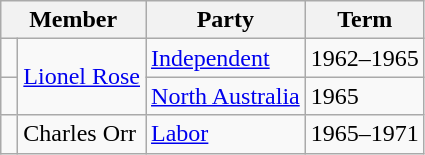<table class="wikitable">
<tr>
<th colspan="2">Member</th>
<th>Party</th>
<th>Term</th>
</tr>
<tr>
<td> </td>
<td rowspan="2"><a href='#'>Lionel Rose</a></td>
<td><a href='#'>Independent</a></td>
<td>1962–1965</td>
</tr>
<tr>
<td> </td>
<td><a href='#'>North Australia</a></td>
<td>1965</td>
</tr>
<tr>
<td> </td>
<td>Charles Orr</td>
<td><a href='#'>Labor</a></td>
<td>1965–1971</td>
</tr>
</table>
